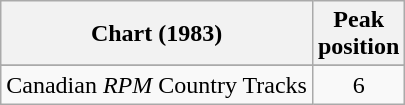<table class="wikitable sortable">
<tr>
<th align="left">Chart (1983)</th>
<th align="center">Peak<br>position</th>
</tr>
<tr>
</tr>
<tr>
<td align="left">Canadian <em>RPM</em> Country Tracks</td>
<td align="center">6</td>
</tr>
</table>
